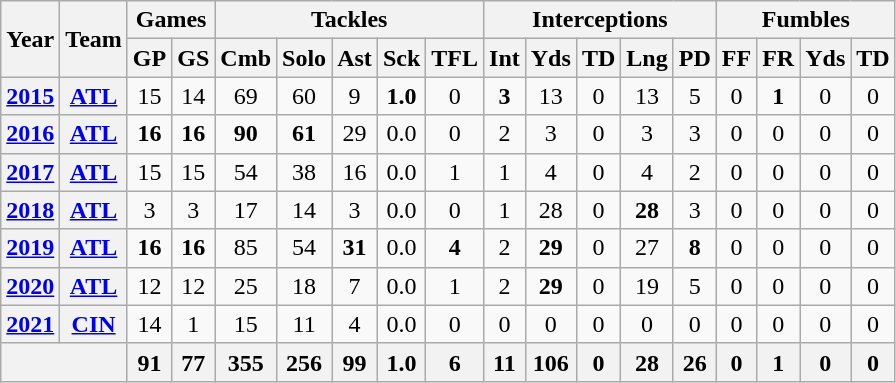<table class="wikitable" style="text-align:center">
<tr>
<th rowspan="2">Year</th>
<th rowspan="2">Team</th>
<th colspan="2">Games</th>
<th colspan="5">Tackles</th>
<th colspan="5">Interceptions</th>
<th colspan="4">Fumbles</th>
</tr>
<tr>
<th>GP</th>
<th>GS</th>
<th>Cmb</th>
<th>Solo</th>
<th>Ast</th>
<th>Sck</th>
<th>TFL</th>
<th>Int</th>
<th>Yds</th>
<th>TD</th>
<th>Lng</th>
<th>PD</th>
<th>FF</th>
<th>FR</th>
<th>Yds</th>
<th>TD</th>
</tr>
<tr>
<th><a href='#'>2015</a></th>
<th><a href='#'>ATL</a></th>
<td>15</td>
<td>14</td>
<td>69</td>
<td>60</td>
<td>9</td>
<td><strong>1.0</strong></td>
<td>0</td>
<td><strong>3</strong></td>
<td>13</td>
<td>0</td>
<td>13</td>
<td>5</td>
<td>0</td>
<td><strong>1</strong></td>
<td>0</td>
<td>0</td>
</tr>
<tr>
<th><a href='#'>2016</a></th>
<th><a href='#'>ATL</a></th>
<td><strong>16</strong></td>
<td><strong>16</strong></td>
<td><strong>90</strong></td>
<td><strong>61</strong></td>
<td>29</td>
<td>0.0</td>
<td>0</td>
<td>2</td>
<td>3</td>
<td>0</td>
<td>3</td>
<td>3</td>
<td>0</td>
<td>0</td>
<td>0</td>
<td>0</td>
</tr>
<tr>
<th><a href='#'>2017</a></th>
<th><a href='#'>ATL</a></th>
<td>15</td>
<td>15</td>
<td>54</td>
<td>38</td>
<td>16</td>
<td>0.0</td>
<td>1</td>
<td>1</td>
<td>4</td>
<td>0</td>
<td>4</td>
<td>2</td>
<td>0</td>
<td>0</td>
<td>0</td>
<td>0</td>
</tr>
<tr>
<th><a href='#'>2018</a></th>
<th><a href='#'>ATL</a></th>
<td>3</td>
<td>3</td>
<td>17</td>
<td>14</td>
<td>3</td>
<td>0.0</td>
<td>0</td>
<td>1</td>
<td>28</td>
<td>0</td>
<td><strong>28</strong></td>
<td>3</td>
<td>0</td>
<td>0</td>
<td>0</td>
<td>0</td>
</tr>
<tr>
<th><a href='#'>2019</a></th>
<th><a href='#'>ATL</a></th>
<td><strong>16</strong></td>
<td><strong>16</strong></td>
<td>85</td>
<td>54</td>
<td><strong>31</strong></td>
<td>0.0</td>
<td><strong>4</strong></td>
<td>2</td>
<td><strong>29</strong></td>
<td>0</td>
<td>27</td>
<td><strong>8</strong></td>
<td>0</td>
<td>0</td>
<td>0</td>
<td>0</td>
</tr>
<tr>
<th><a href='#'>2020</a></th>
<th><a href='#'>ATL</a></th>
<td>12</td>
<td>12</td>
<td>25</td>
<td>18</td>
<td>7</td>
<td>0.0</td>
<td>1</td>
<td>2</td>
<td><strong>29</strong></td>
<td>0</td>
<td>19</td>
<td>5</td>
<td>0</td>
<td>0</td>
<td>0</td>
<td>0</td>
</tr>
<tr>
<th><a href='#'>2021</a></th>
<th><a href='#'>CIN</a></th>
<td>14</td>
<td>1</td>
<td>15</td>
<td>11</td>
<td>4</td>
<td>0.0</td>
<td>0</td>
<td>0</td>
<td>0</td>
<td>0</td>
<td>0</td>
<td>0</td>
<td>0</td>
<td>0</td>
<td>0</td>
<td>0</td>
</tr>
<tr>
<th colspan="2"></th>
<th>91</th>
<th>77</th>
<th>355</th>
<th>256</th>
<th>99</th>
<th>1.0</th>
<th>6</th>
<th>11</th>
<th>106</th>
<th>0</th>
<th>28</th>
<th>26</th>
<th>0</th>
<th>1</th>
<th>0</th>
<th>0</th>
</tr>
</table>
